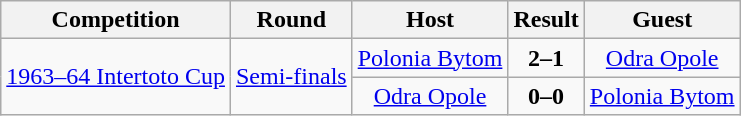<table class="wikitable" style="text-align:center">
<tr>
<th>Competition</th>
<th>Round</th>
<th>Host</th>
<th>Result</th>
<th>Guest</th>
</tr>
<tr>
<td rowspan=2 style="text-align:left"><a href='#'>1963–64 Intertoto Cup</a></td>
<td rowspan=2><a href='#'>Semi-finals</a></td>
<td><a href='#'>Polonia Bytom</a></td>
<td><strong>2–1</strong></td>
<td><a href='#'>Odra Opole</a></td>
</tr>
<tr>
<td><a href='#'>Odra Opole</a></td>
<td><strong>0–0</strong></td>
<td><a href='#'>Polonia Bytom</a></td>
</tr>
</table>
